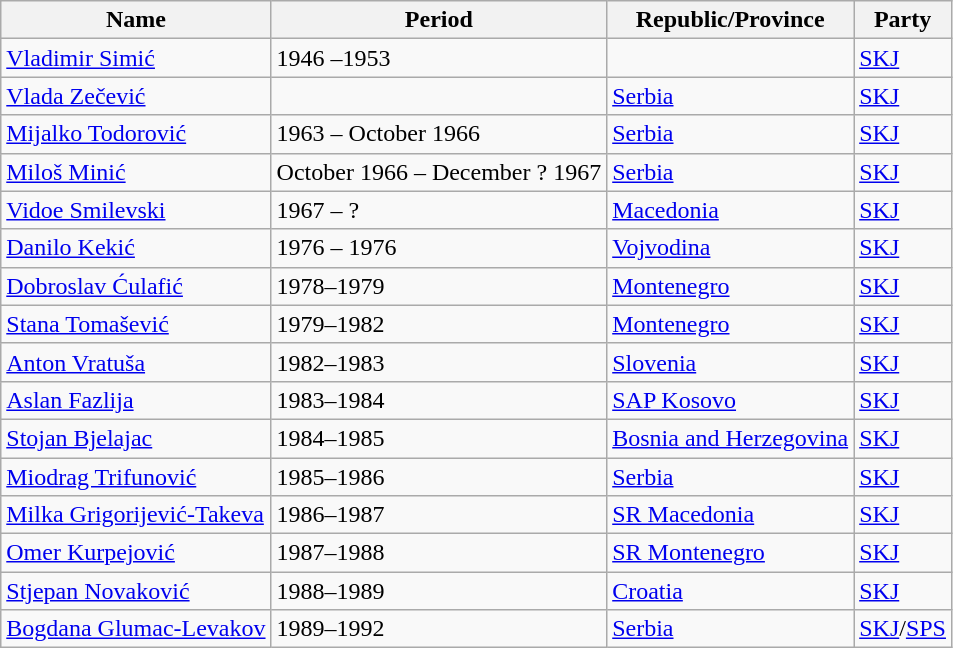<table class="wikitable">
<tr>
<th>Name</th>
<th>Period</th>
<th>Republic/Province</th>
<th>Party</th>
</tr>
<tr>
<td><a href='#'>Vladimir Simić</a></td>
<td>1946 –1953</td>
<td></td>
<td><a href='#'>SKJ</a></td>
</tr>
<tr>
<td><a href='#'>Vlada Zečević</a></td>
<td></td>
<td><a href='#'>Serbia</a></td>
<td><a href='#'>SKJ</a></td>
</tr>
<tr>
<td><a href='#'>Mijalko Todorović</a></td>
<td>1963 – October 1966</td>
<td><a href='#'>Serbia</a></td>
<td><a href='#'>SKJ</a></td>
</tr>
<tr>
<td><a href='#'>Miloš Minić</a></td>
<td>October 1966 – December ? 1967</td>
<td><a href='#'>Serbia</a></td>
<td><a href='#'>SKJ</a></td>
</tr>
<tr>
<td><a href='#'>Vidoe Smilevski</a></td>
<td>1967 – ?</td>
<td><a href='#'>Macedonia</a></td>
<td><a href='#'>SKJ</a></td>
</tr>
<tr>
<td><a href='#'>Danilo Kekić</a></td>
<td>1976 – 1976</td>
<td><a href='#'>Vojvodina</a></td>
<td><a href='#'>SKJ</a></td>
</tr>
<tr>
<td><a href='#'>Dobroslav Ćulafić</a></td>
<td>1978–1979</td>
<td><a href='#'>Montenegro</a></td>
<td><a href='#'>SKJ</a></td>
</tr>
<tr ->
<td><a href='#'>Stana Tomašević</a></td>
<td>1979–1982</td>
<td><a href='#'>Montenegro</a></td>
<td><a href='#'>SKJ</a></td>
</tr>
<tr>
<td><a href='#'>Anton Vratuša</a></td>
<td>1982–1983</td>
<td><a href='#'>Slovenia</a></td>
<td><a href='#'>SKJ</a></td>
</tr>
<tr>
<td><a href='#'>Aslan Fazlija</a></td>
<td>1983–1984</td>
<td><a href='#'>SAP Kosovo</a></td>
<td><a href='#'>SKJ</a></td>
</tr>
<tr>
<td><a href='#'>Stojan Bjelajac</a></td>
<td>1984–1985</td>
<td><a href='#'>Bosnia and Herzegovina</a></td>
<td><a href='#'>SKJ</a></td>
</tr>
<tr>
<td><a href='#'>Miodrag Trifunović</a></td>
<td>1985–1986</td>
<td><a href='#'>Serbia</a></td>
<td><a href='#'>SKJ</a></td>
</tr>
<tr>
<td><a href='#'>Milka Grigorijević-Takeva</a></td>
<td>1986–1987</td>
<td><a href='#'>SR Macedonia</a></td>
<td><a href='#'>SKJ</a></td>
</tr>
<tr>
<td><a href='#'>Omer Kurpejović</a></td>
<td>1987–1988</td>
<td><a href='#'>SR Montenegro</a></td>
<td><a href='#'>SKJ</a></td>
</tr>
<tr ->
<td><a href='#'>Stjepan Novaković</a></td>
<td>1988–1989</td>
<td><a href='#'>Croatia</a></td>
<td><a href='#'>SKJ</a></td>
</tr>
<tr ->
<td><a href='#'>Bogdana Glumac-Levakov</a></td>
<td>1989–1992</td>
<td><a href='#'>Serbia</a></td>
<td><a href='#'>SKJ</a>/<a href='#'>SPS</a></td>
</tr>
</table>
